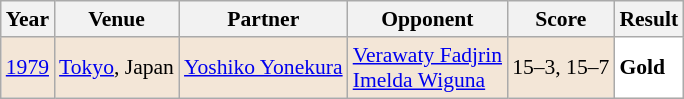<table class="sortable wikitable" style="font-size: 90%;">
<tr>
<th>Year</th>
<th>Venue</th>
<th>Partner</th>
<th>Opponent</th>
<th>Score</th>
<th>Result</th>
</tr>
<tr style="background:#F3E6D7">
<td align="center"><a href='#'>1979</a></td>
<td align="left"><a href='#'>Tokyo</a>, Japan</td>
<td align="left"> <a href='#'>Yoshiko Yonekura</a></td>
<td align="left"> <a href='#'>Verawaty Fadjrin</a><br> <a href='#'>Imelda Wiguna</a></td>
<td align="left">15–3, 15–7</td>
<td style="text-align:left; background:white"> <strong>Gold</strong></td>
</tr>
</table>
